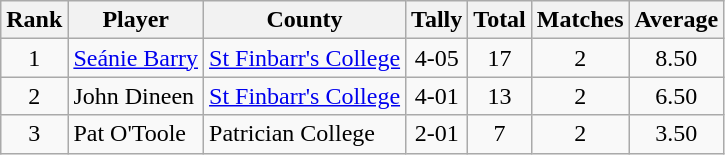<table class="wikitable">
<tr>
<th>Rank</th>
<th>Player</th>
<th>County</th>
<th>Tally</th>
<th>Total</th>
<th>Matches</th>
<th>Average</th>
</tr>
<tr>
<td rowspan=1 align=center>1</td>
<td><a href='#'>Seánie Barry</a></td>
<td><a href='#'>St Finbarr's College</a></td>
<td align=center>4-05</td>
<td align=center>17</td>
<td align=center>2</td>
<td align=center>8.50</td>
</tr>
<tr>
<td rowspan=1 align=center>2</td>
<td>John Dineen</td>
<td><a href='#'>St Finbarr's College</a></td>
<td align=center>4-01</td>
<td align=center>13</td>
<td align=center>2</td>
<td align=center>6.50</td>
</tr>
<tr>
<td rowspan=1 align=center>3</td>
<td>Pat O'Toole</td>
<td>Patrician College</td>
<td align=center>2-01</td>
<td align=center>7</td>
<td align=center>2</td>
<td align=center>3.50</td>
</tr>
</table>
